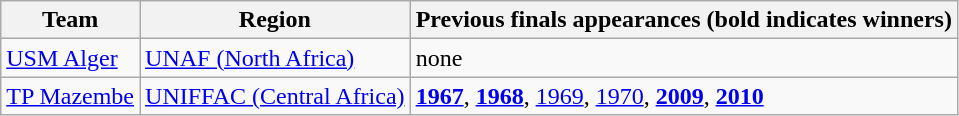<table class="wikitable">
<tr>
<th>Team</th>
<th>Region</th>
<th>Previous finals appearances (bold indicates winners)</th>
</tr>
<tr>
<td> <a href='#'>USM Alger</a></td>
<td><a href='#'>UNAF (North Africa)</a></td>
<td>none</td>
</tr>
<tr>
<td> <a href='#'>TP Mazembe</a></td>
<td><a href='#'>UNIFFAC (Central Africa)</a></td>
<td><strong><a href='#'>1967</a></strong>, <strong><a href='#'>1968</a></strong>, <a href='#'>1969</a>, <a href='#'>1970</a>, <strong><a href='#'>2009</a></strong>, <strong><a href='#'>2010</a></strong></td>
</tr>
</table>
